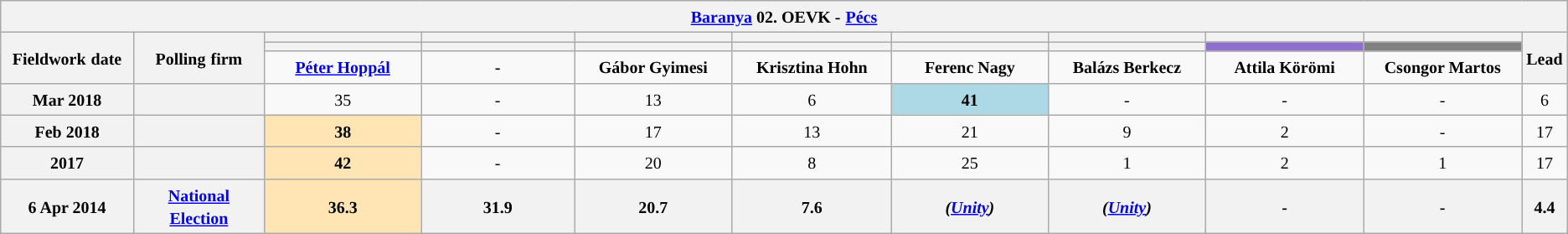<table class="wikitable mw-collapsible mw-collapsed" style="text-align:center">
<tr>
<th style="width: 980pt;" colspan="11"><small><a href='#'>Baranya</a> 02. OEVK -</small> <small><a href='#'>Pécs</a></small></th>
</tr>
<tr>
<th style="width: 80pt;" rowspan="3"><small>Fieldwork</small> <small>date</small></th>
<th style="width: 80pt;" rowspan="3"><strong><small>Polling</small> <small>firm</small></strong></th>
<th style="width: 100pt;"><small></small></th>
<th style="width: 100pt;"><small> </small></th>
<th style="width: 100pt;"></th>
<th style="width: 100pt;"></th>
<th style="width: 100pt;"></th>
<th style="width: 100pt;"></th>
<th style="width: 100pt;"></th>
<th style="width: 100pt;"></th>
<th style="width: 20pt;" rowspan="3"><small>Lead</small></th>
</tr>
<tr>
<th style="color:inherit;background:"></th>
<th style="color:inherit;background:"></th>
<th style="color:inherit;background:"></th>
<th style="color:inherit;background:"></th>
<th style="color:inherit;background:"></th>
<th style="color:inherit;background:"></th>
<th style="color:inherit;background:#8E6FCE;"></th>
<th style="color:inherit;background:#808080;"></th>
</tr>
<tr>
<td><strong><a href='#'><small>Péter Hoppál</small></a></strong></td>
<td><strong><small>-</small></strong></td>
<td><strong><small>Gábor Gyimesi</small></strong></td>
<td><strong><small>Krisztina Hohn</small></strong></td>
<td><strong><small>Ferenc Nagy</small></strong></td>
<td><strong><small>Balázs Berkecz</small></strong></td>
<td><strong><small>Attila Körömi</small></strong></td>
<td><strong><small>Csongor Martos</small></strong></td>
</tr>
<tr>
<th><small>Mar 2018</small></th>
<th><small></small></th>
<td><small>35</small></td>
<td><small>-</small></td>
<td><small>13</small></td>
<td><small>6</small></td>
<td style="background:#ADD8E6"><strong><small>41</small></strong></td>
<td><small>-</small></td>
<td><small>-</small></td>
<td><small>-</small></td>
<td style="background:"><small>6</small></td>
</tr>
<tr>
<th><small>Feb 2018</small></th>
<th> </th>
<td style="background:#FFE5B4"><small><strong>38</strong></small></td>
<td><small>-</small></td>
<td><small>17</small></td>
<td><small>13</small></td>
<td><small>21</small></td>
<td><small>9</small></td>
<td><small>2</small></td>
<td><small>-</small></td>
<td style="background:"><small>17</small></td>
</tr>
<tr>
<th><small>2017</small></th>
<th><small></small></th>
<td style="background:#FFE5B4"><strong><small>42</small></strong></td>
<td><small>-</small></td>
<td><small>20</small></td>
<td><small>8</small></td>
<td><small>25</small></td>
<td><small>1</small></td>
<td><small>2</small></td>
<td><small>1</small></td>
<td style="background:"><small>17</small></td>
</tr>
<tr>
<th><small>6 Apr 2014</small></th>
<th><a href='#'><small>National Election</small></a></th>
<th style="background:#FFE5B4"><small>36.3</small></th>
<th><small>31.9</small></th>
<th><small>20.7</small></th>
<th><small>7.6</small></th>
<th><small><em>(<a href='#'>Unity</a>)</em></small></th>
<th><small><em>(<a href='#'>Unity</a>)</em></small></th>
<th><small>-</small></th>
<th><small>-</small></th>
<th style="background:"><small>4.4</small></th>
</tr>
</table>
